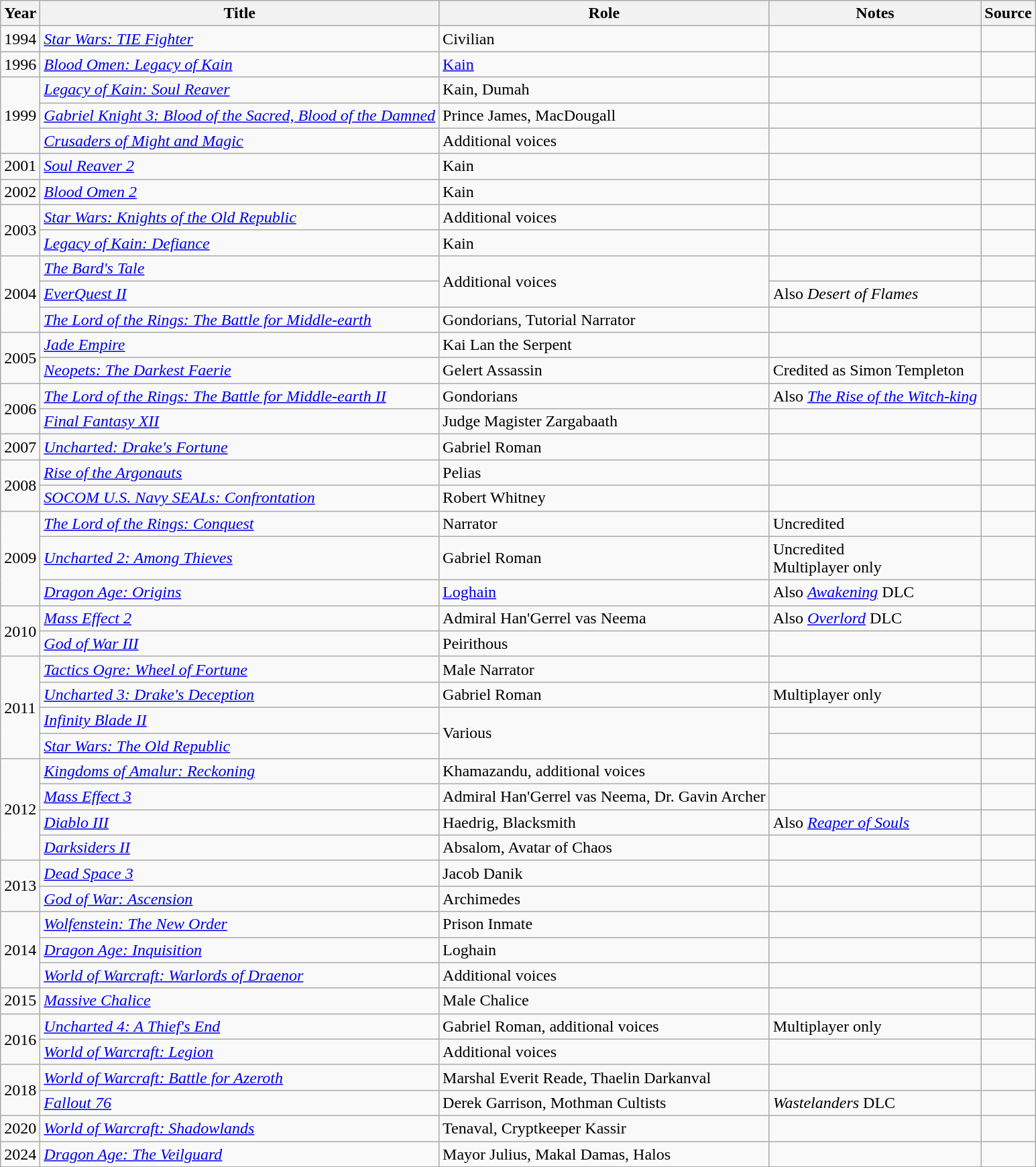<table class="wikitable sortable">
<tr>
<th>Year</th>
<th>Title</th>
<th>Role</th>
<th class="unsortable">Notes</th>
<th>Source</th>
</tr>
<tr>
<td>1994</td>
<td><em><a href='#'>Star Wars: TIE Fighter</a></em></td>
<td>Civilian</td>
<td></td>
<td></td>
</tr>
<tr>
<td>1996</td>
<td><em><a href='#'>Blood Omen: Legacy of Kain</a></em></td>
<td><a href='#'>Kain</a></td>
<td></td>
<td></td>
</tr>
<tr>
<td rowspan=3>1999</td>
<td><em><a href='#'>Legacy of Kain: Soul Reaver</a></em></td>
<td>Kain, Dumah</td>
<td></td>
<td></td>
</tr>
<tr>
<td><em><a href='#'>Gabriel Knight 3: Blood of the Sacred, Blood of the Damned</a></em></td>
<td>Prince James, MacDougall</td>
<td></td>
<td></td>
</tr>
<tr>
<td><em><a href='#'>Crusaders of Might and Magic</a></em></td>
<td>Additional voices</td>
<td></td>
<td></td>
</tr>
<tr>
<td>2001</td>
<td><em><a href='#'>Soul Reaver 2</a></em></td>
<td>Kain</td>
<td></td>
<td></td>
</tr>
<tr>
<td>2002</td>
<td><em><a href='#'>Blood Omen 2</a></em></td>
<td>Kain</td>
<td></td>
<td></td>
</tr>
<tr>
<td rowspan=2>2003</td>
<td><em><a href='#'>Star Wars: Knights of the Old Republic</a></em></td>
<td>Additional voices</td>
<td></td>
<td></td>
</tr>
<tr>
<td><em><a href='#'>Legacy of Kain: Defiance</a></em></td>
<td>Kain</td>
<td></td>
<td></td>
</tr>
<tr>
<td rowspan=3>2004</td>
<td><em><a href='#'>The Bard's Tale</a></em></td>
<td rowspan="2">Additional voices</td>
<td></td>
<td></td>
</tr>
<tr>
<td><em><a href='#'>EverQuest II</a></em></td>
<td>Also <em>Desert of Flames</em></td>
<td></td>
</tr>
<tr>
<td><em><a href='#'>The Lord of the Rings: The Battle for Middle-earth</a></em></td>
<td>Gondorians, Tutorial Narrator</td>
<td></td>
<td></td>
</tr>
<tr>
<td rowspan=2>2005</td>
<td><em><a href='#'>Jade Empire</a></em></td>
<td>Kai Lan the Serpent</td>
<td></td>
<td></td>
</tr>
<tr>
<td><em><a href='#'>Neopets: The Darkest Faerie</a></em></td>
<td>Gelert Assassin</td>
<td>Credited as Simon Templeton</td>
<td></td>
</tr>
<tr>
<td rowspan=2>2006</td>
<td><em><a href='#'>The Lord of the Rings: The Battle for Middle-earth II</a></em></td>
<td>Gondorians</td>
<td>Also <em><a href='#'>The Rise of the Witch-king</a></em></td>
<td></td>
</tr>
<tr>
<td><em><a href='#'>Final Fantasy XII</a></em></td>
<td>Judge Magister Zargabaath</td>
<td></td>
<td></td>
</tr>
<tr>
<td>2007</td>
<td><em><a href='#'>Uncharted: Drake's Fortune</a></em></td>
<td>Gabriel Roman</td>
<td></td>
<td></td>
</tr>
<tr>
<td rowspan=2>2008</td>
<td><em><a href='#'>Rise of the Argonauts</a></em></td>
<td>Pelias</td>
<td></td>
<td></td>
</tr>
<tr>
<td><em><a href='#'>SOCOM U.S. Navy SEALs: Confrontation</a></em></td>
<td>Robert Whitney</td>
<td></td>
<td></td>
</tr>
<tr>
<td rowspan=3>2009</td>
<td><em><a href='#'>The Lord of the Rings: Conquest</a></em></td>
<td>Narrator</td>
<td>Uncredited</td>
<td></td>
</tr>
<tr>
<td><em><a href='#'>Uncharted 2: Among Thieves</a></em></td>
<td>Gabriel Roman</td>
<td>Uncredited<br>Multiplayer only</td>
<td></td>
</tr>
<tr>
<td><em><a href='#'>Dragon Age: Origins</a></em></td>
<td><a href='#'>Loghain</a></td>
<td>Also <em><a href='#'>Awakening</a></em> DLC</td>
<td></td>
</tr>
<tr>
<td rowspan=2>2010</td>
<td><em><a href='#'>Mass Effect 2</a></em></td>
<td>Admiral Han'Gerrel vas Neema</td>
<td>Also <em><a href='#'>Overlord</a></em> DLC</td>
<td></td>
</tr>
<tr>
<td><em><a href='#'>God of War III</a></em></td>
<td>Peirithous</td>
<td></td>
<td></td>
</tr>
<tr>
<td rowspan=4>2011</td>
<td><em><a href='#'>Tactics Ogre: Wheel of Fortune</a></em></td>
<td>Male Narrator</td>
<td></td>
<td></td>
</tr>
<tr>
<td><em><a href='#'>Uncharted 3: Drake's Deception</a></em></td>
<td>Gabriel Roman</td>
<td>Multiplayer only</td>
<td></td>
</tr>
<tr>
<td><em><a href='#'>Infinity Blade II</a></em></td>
<td rowspan="2">Various</td>
<td></td>
<td></td>
</tr>
<tr>
<td><em><a href='#'>Star Wars: The Old Republic</a></em></td>
<td></td>
<td></td>
</tr>
<tr>
<td rowspan=4>2012</td>
<td><em><a href='#'>Kingdoms of Amalur: Reckoning</a></em></td>
<td>Khamazandu, additional voices</td>
<td></td>
<td></td>
</tr>
<tr>
<td><em><a href='#'>Mass Effect 3</a></em></td>
<td>Admiral Han'Gerrel vas Neema, Dr. Gavin Archer</td>
<td></td>
<td></td>
</tr>
<tr>
<td><em><a href='#'>Diablo III</a></em></td>
<td>Haedrig, Blacksmith</td>
<td>Also <em><a href='#'>Reaper of Souls</a></em></td>
<td></td>
</tr>
<tr>
<td><em><a href='#'>Darksiders II</a></em></td>
<td>Absalom, Avatar of Chaos</td>
<td></td>
<td></td>
</tr>
<tr>
<td rowspan=2>2013</td>
<td><em><a href='#'>Dead Space 3</a></em></td>
<td>Jacob Danik</td>
<td></td>
<td></td>
</tr>
<tr>
<td><em><a href='#'>God of War: Ascension</a></em></td>
<td>Archimedes</td>
<td></td>
<td></td>
</tr>
<tr>
<td rowspan=3>2014</td>
<td><em><a href='#'>Wolfenstein: The New Order</a></em></td>
<td>Prison Inmate</td>
<td></td>
<td></td>
</tr>
<tr>
<td><em><a href='#'>Dragon Age: Inquisition</a></em></td>
<td>Loghain</td>
<td></td>
<td></td>
</tr>
<tr>
<td><em><a href='#'>World of Warcraft: Warlords of Draenor</a></em></td>
<td>Additional voices</td>
<td></td>
<td></td>
</tr>
<tr>
<td>2015</td>
<td><em><a href='#'>Massive Chalice</a></em></td>
<td>Male Chalice</td>
<td></td>
<td></td>
</tr>
<tr>
<td rowspan=2>2016</td>
<td><em><a href='#'>Uncharted 4: A Thief's End</a></em></td>
<td>Gabriel Roman, additional voices</td>
<td>Multiplayer only</td>
<td></td>
</tr>
<tr>
<td><em><a href='#'>World of Warcraft: Legion</a></em></td>
<td>Additional voices</td>
<td></td>
<td></td>
</tr>
<tr>
<td rowspan=2>2018</td>
<td><em><a href='#'>World of Warcraft: Battle for Azeroth</a></em></td>
<td>Marshal Everit Reade, Thaelin Darkanval</td>
<td></td>
<td></td>
</tr>
<tr>
<td><em><a href='#'>Fallout 76</a></em></td>
<td>Derek Garrison, Mothman Cultists</td>
<td><em>Wastelanders</em> DLC</td>
<td></td>
</tr>
<tr>
<td>2020</td>
<td><em><a href='#'>World of Warcraft: Shadowlands</a></em></td>
<td>Tenaval, Cryptkeeper Kassir</td>
<td></td>
<td></td>
</tr>
<tr>
<td>2024</td>
<td><em><a href='#'>Dragon Age: The Veilguard</a></em></td>
<td>Mayor Julius, Makal Damas, Halos</td>
<td></td>
<td></td>
</tr>
</table>
